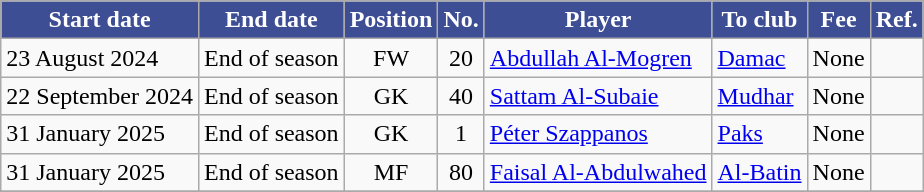<table class="wikitable sortable">
<tr>
<th style="background:#3D4E94; color:#FFFFFF;"><strong>Start date</strong></th>
<th style="background:#3D4E94; color:#FFFFFF;"><strong>End date</strong></th>
<th style="background:#3D4E94; color:#FFFFFF;"><strong>Position</strong></th>
<th style="background:#3D4E94; color:#FFFFFF;"><strong>No.</strong></th>
<th style="background:#3D4E94; color:#FFFFFF;"><strong>Player</strong></th>
<th style="background:#3D4E94; color:#FFFFFF;"><strong>To club</strong></th>
<th style="background:#3D4E94; color:#FFFFFF;"><strong>Fee</strong></th>
<th style="background:#3D4E94; color:#FFFFFF;"><strong>Ref.</strong></th>
</tr>
<tr>
<td>23 August 2024</td>
<td>End of season</td>
<td style="text-align:center;">FW</td>
<td style="text-align:center;">20</td>
<td style="text-align:left;"> <a href='#'>Abdullah Al-Mogren</a></td>
<td style="text-align:left;"> <a href='#'>Damac</a></td>
<td>None</td>
<td></td>
</tr>
<tr>
<td>22 September 2024</td>
<td>End of season</td>
<td style="text-align:center;">GK</td>
<td style="text-align:center;">40</td>
<td style="text-align:left;"> <a href='#'>Sattam Al-Subaie</a></td>
<td style="text-align:left;"> <a href='#'>Mudhar</a></td>
<td>None</td>
<td></td>
</tr>
<tr>
<td>31 January 2025</td>
<td>End of season</td>
<td style="text-align:center;">GK</td>
<td style="text-align:center;">1</td>
<td style="text-align:left;"> <a href='#'>Péter Szappanos</a></td>
<td style="text-align:left;"> <a href='#'>Paks</a></td>
<td>None</td>
<td></td>
</tr>
<tr>
<td>31 January 2025</td>
<td>End of season</td>
<td style="text-align:center;">MF</td>
<td style="text-align:center;">80</td>
<td style="text-align:left;"> <a href='#'>Faisal Al-Abdulwahed</a></td>
<td style="text-align:left;"> <a href='#'>Al-Batin</a></td>
<td>None</td>
<td></td>
</tr>
<tr>
</tr>
</table>
